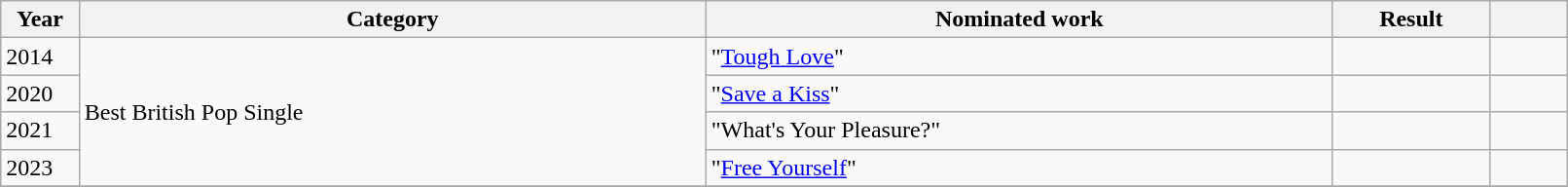<table class="wikitable" style="width:85%;">
<tr>
<th width=5%>Year</th>
<th style="width:40%;">Category</th>
<th style="width:40%;">Nominated work</th>
<th style="width:10%;">Result</th>
<th width=5%></th>
</tr>
<tr>
<td>2014</td>
<td rowspan="4">Best British Pop Single</td>
<td>"<a href='#'>Tough Love</a>"</td>
<td></td>
<td></td>
</tr>
<tr>
<td>2020</td>
<td>"<a href='#'>Save a Kiss</a>"</td>
<td></td>
<td></td>
</tr>
<tr>
<td>2021</td>
<td>"What's Your Pleasure?"</td>
<td></td>
<td></td>
</tr>
<tr>
<td>2023</td>
<td>"<a href='#'>Free Yourself</a>"</td>
<td></td>
<td></td>
</tr>
<tr>
</tr>
</table>
